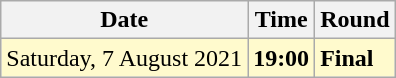<table class="wikitable">
<tr>
<th>Date</th>
<th>Time</th>
<th>Round</th>
</tr>
<tr style=background:lemonchiffon>
<td>Saturday, 7 August 2021</td>
<td><strong>19:00</strong></td>
<td><strong>Final</strong></td>
</tr>
</table>
